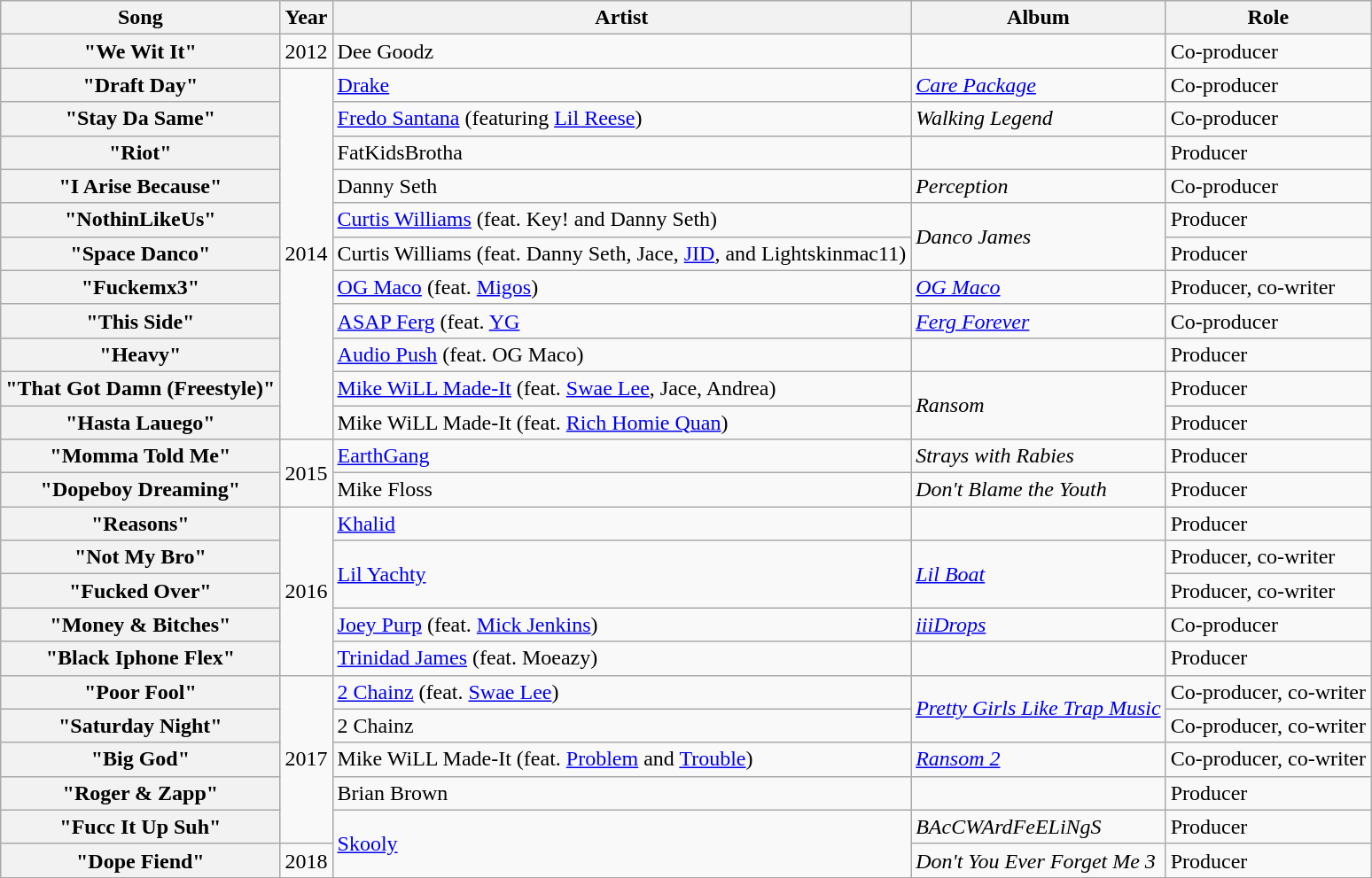<table class="wikitable plainrowheaders">
<tr>
<th scope="col">Song<br></th>
<th scope="col">Year</th>
<th scope="col">Artist</th>
<th scope="col">Album</th>
<th scope="col">Role</th>
</tr>
<tr>
<th scope="row">"We Wit It"</th>
<td>2012</td>
<td>Dee Goodz</td>
<td></td>
<td>Co-producer</td>
</tr>
<tr>
<th scope="row">"Draft Day"</th>
<td rowspan="11">2014</td>
<td><a href='#'>Drake</a></td>
<td><em><a href='#'>Care Package</a></em></td>
<td>Co-producer</td>
</tr>
<tr>
<th scope="row">"Stay Da Same"</th>
<td><a href='#'>Fredo Santana</a> (featuring <a href='#'>Lil Reese</a>)</td>
<td><em>Walking Legend</em></td>
<td>Co-producer</td>
</tr>
<tr>
<th scope="row">"Riot"</th>
<td>FatKidsBrotha</td>
<td></td>
<td>Producer</td>
</tr>
<tr>
<th scope="row">"I Arise Because"</th>
<td>Danny Seth</td>
<td><em>Perception</em></td>
<td>Co-producer</td>
</tr>
<tr>
<th scope="row">"NothinLikeUs"</th>
<td><a href='#'>Curtis Williams</a> (feat. Key! and Danny Seth)</td>
<td rowspan="2"><em>Danco James</em></td>
<td>Producer</td>
</tr>
<tr>
<th scope="row">"Space Danco"</th>
<td>Curtis Williams (feat. Danny Seth, Jace, <a href='#'>JID</a>, and Lightskinmac11)</td>
<td>Producer</td>
</tr>
<tr>
<th scope="row">"Fuckemx3"</th>
<td><a href='#'>OG Maco</a> (feat. <a href='#'>Migos</a>)</td>
<td><em><a href='#'>OG Maco</a></em></td>
<td>Producer, co-writer</td>
</tr>
<tr>
<th scope="row">"This Side"</th>
<td><a href='#'>ASAP Ferg</a> (feat. <a href='#'>YG</a></td>
<td><em><a href='#'>Ferg Forever</a></em></td>
<td>Co-producer</td>
</tr>
<tr>
<th scope="row">"Heavy"</th>
<td><a href='#'>Audio Push</a> (feat. OG Maco)</td>
<td></td>
<td>Producer</td>
</tr>
<tr>
<th scope="row">"That Got Damn (Freestyle)"</th>
<td><a href='#'>Mike WiLL Made-It</a> (feat. <a href='#'>Swae Lee</a>, Jace, Andrea)</td>
<td rowspan="2"><em>Ransom</em></td>
<td>Producer</td>
</tr>
<tr>
<th scope="row">"Hasta Lauego"</th>
<td>Mike WiLL Made-It (feat. <a href='#'>Rich Homie Quan</a>)</td>
<td>Producer</td>
</tr>
<tr>
<th scope="row">"Momma Told Me"</th>
<td rowspan="2">2015</td>
<td><a href='#'>EarthGang</a></td>
<td><em>Strays with Rabies</em></td>
<td>Producer</td>
</tr>
<tr>
<th scope="row">"Dopeboy Dreaming"</th>
<td>Mike Floss</td>
<td><em>Don't Blame the Youth</em></td>
<td>Producer</td>
</tr>
<tr>
<th scope="row">"Reasons"</th>
<td rowspan="5">2016</td>
<td><a href='#'>Khalid</a></td>
<td></td>
<td>Producer</td>
</tr>
<tr>
<th scope="row">"Not My Bro"</th>
<td rowspan="2"><a href='#'>Lil Yachty</a></td>
<td rowspan="2"><em><a href='#'>Lil Boat</a></em></td>
<td>Producer, co-writer</td>
</tr>
<tr>
<th scope="row">"Fucked Over"</th>
<td>Producer, co-writer</td>
</tr>
<tr>
<th scope="row">"Money & Bitches"</th>
<td><a href='#'>Joey Purp</a> (feat. <a href='#'>Mick Jenkins</a>)</td>
<td><em><a href='#'>iiiDrops</a></em></td>
<td>Co-producer</td>
</tr>
<tr>
<th scope="row">"Black Iphone Flex"</th>
<td><a href='#'>Trinidad James</a> (feat. Moeazy)</td>
<td></td>
<td>Producer</td>
</tr>
<tr>
<th scope="row">"Poor Fool"</th>
<td rowspan="5">2017</td>
<td><a href='#'>2 Chainz</a> (feat. <a href='#'>Swae Lee</a>)</td>
<td rowspan="2"><em><a href='#'>Pretty Girls Like Trap Music</a></em></td>
<td>Co-producer, co-writer</td>
</tr>
<tr>
<th scope="row">"Saturday Night"</th>
<td>2 Chainz</td>
<td>Co-producer, co-writer</td>
</tr>
<tr>
<th scope="row">"Big God"</th>
<td>Mike WiLL Made-It (feat. <a href='#'>Problem</a> and <a href='#'>Trouble</a>)</td>
<td><em><a href='#'>Ransom 2</a></em></td>
<td>Co-producer, co-writer</td>
</tr>
<tr>
<th scope="row">"Roger & Zapp"</th>
<td>Brian Brown</td>
<td></td>
<td>Producer</td>
</tr>
<tr>
<th scope="row">"Fucc It Up Suh"</th>
<td rowspan="2"><a href='#'>Skooly</a></td>
<td><em>BAcCWArdFeELiNgS</em></td>
<td>Producer</td>
</tr>
<tr>
<th scope="row">"Dope Fiend"</th>
<td>2018</td>
<td><em>Don't You Ever Forget Me 3</em></td>
<td>Producer</td>
</tr>
<tr>
</tr>
</table>
